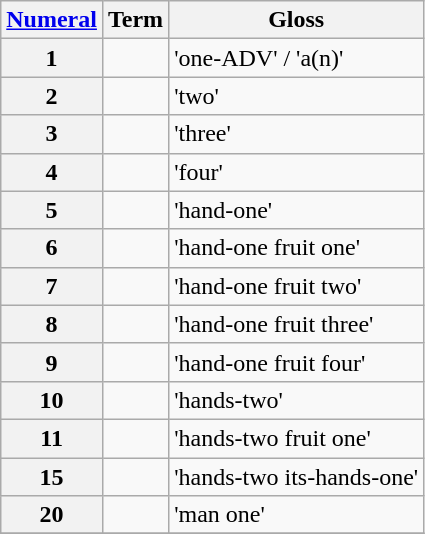<table class="wikitable" style="text-align: left;">
<tr>
<th><a href='#'>Numeral</a></th>
<th>Term</th>
<th>Gloss</th>
</tr>
<tr>
<th>1</th>
<td></td>
<td>'one-ADV' / 'a(n)'</td>
</tr>
<tr>
<th>2</th>
<td></td>
<td>'two'</td>
</tr>
<tr>
<th>3</th>
<td></td>
<td>'three'</td>
</tr>
<tr>
<th>4</th>
<td></td>
<td>'four'</td>
</tr>
<tr>
<th>5</th>
<td></td>
<td>'hand-one'</td>
</tr>
<tr>
<th>6</th>
<td></td>
<td>'hand-one fruit one'</td>
</tr>
<tr>
<th>7</th>
<td></td>
<td>'hand-one fruit two'</td>
</tr>
<tr>
<th>8</th>
<td></td>
<td>'hand-one fruit three'</td>
</tr>
<tr>
<th>9</th>
<td></td>
<td>'hand-one fruit four'</td>
</tr>
<tr>
<th>10</th>
<td></td>
<td>'hands-two'</td>
</tr>
<tr>
<th>11</th>
<td></td>
<td>'hands-two fruit one'</td>
</tr>
<tr>
<th>15</th>
<td></td>
<td>'hands-two its-hands-one'</td>
</tr>
<tr>
<th>20</th>
<td></td>
<td>'man one'</td>
</tr>
<tr>
</tr>
</table>
